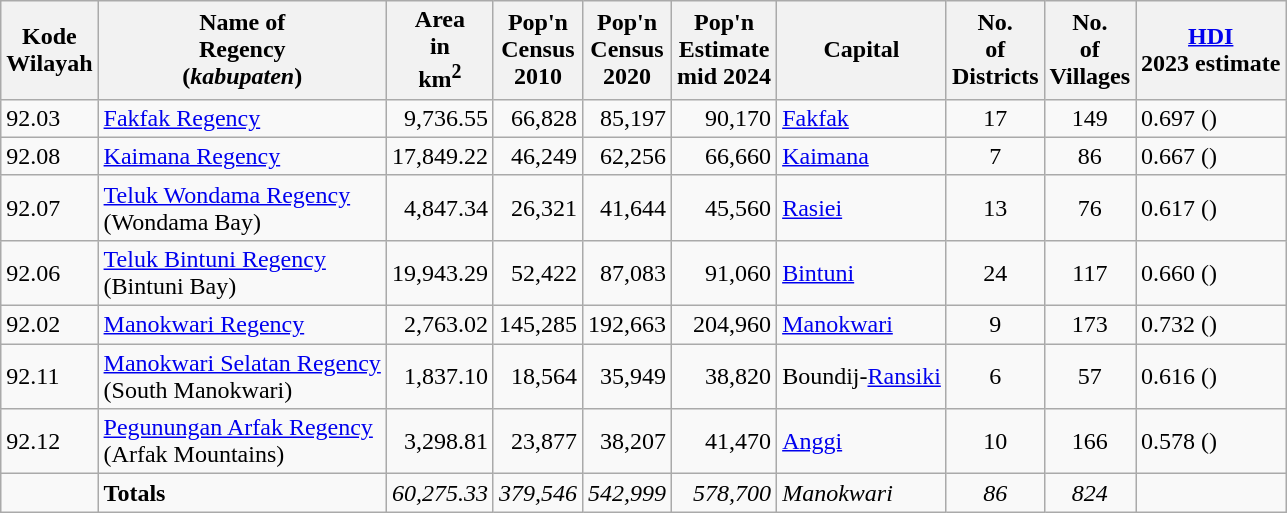<table class="sortable wikitable">
<tr>
<th>Kode<br>Wilayah</th>
<th>Name of<br>Regency<br>(<em>kabupaten</em>)</th>
<th>Area <br>in<br>km<sup>2</sup></th>
<th>Pop'n<br>Census<br>2010</th>
<th>Pop'n<br>Census<br>2020</th>
<th>Pop'n<br>Estimate<br>mid 2024</th>
<th>Capital</th>
<th>No.<br>of <br>Districts</th>
<th>No.<br>of <br>Villages</th>
<th><a href='#'>HDI</a><br>2023 estimate</th>
</tr>
<tr>
<td>92.03</td>
<td><a href='#'>Fakfak Regency</a></td>
<td align="right">9,736.55</td>
<td align="right">66,828</td>
<td align="right">85,197</td>
<td align="right">90,170</td>
<td><a href='#'>Fakfak</a></td>
<td align="center">17</td>
<td align="center">149</td>
<td>0.697 ()</td>
</tr>
<tr>
<td>92.08</td>
<td><a href='#'>Kaimana Regency</a></td>
<td align="right">17,849.22</td>
<td align="right">46,249</td>
<td align="right">62,256</td>
<td align="right">66,660</td>
<td><a href='#'>Kaimana</a></td>
<td align="center">7</td>
<td align="center">86</td>
<td>0.667 ()</td>
</tr>
<tr>
<td>92.07</td>
<td><a href='#'>Teluk Wondama Regency</a> <br>(Wondama Bay)</td>
<td align="right">4,847.34</td>
<td align="right">26,321</td>
<td align="right">41,644</td>
<td align="right">45,560</td>
<td><a href='#'>Rasiei</a></td>
<td align="center">13</td>
<td align="center">76</td>
<td>0.617 ()</td>
</tr>
<tr>
<td>92.06</td>
<td><a href='#'>Teluk Bintuni Regency</a> <br>(Bintuni Bay)</td>
<td align="right">19,943.29</td>
<td align="right">52,422</td>
<td align="right">87,083</td>
<td align="right">91,060</td>
<td><a href='#'>Bintuni</a></td>
<td align="center">24</td>
<td align="center">117</td>
<td>0.660 ()</td>
</tr>
<tr>
<td>92.02</td>
<td><a href='#'>Manokwari Regency</a></td>
<td align="right">2,763.02</td>
<td align="right">145,285</td>
<td align="right">192,663</td>
<td align="right">204,960</td>
<td><a href='#'>Manokwari</a></td>
<td align="center">9</td>
<td align="center">173</td>
<td>0.732 ()</td>
</tr>
<tr>
<td>92.11</td>
<td><a href='#'>Manokwari Selatan Regency</a> <br>(South Manokwari)</td>
<td align="right">1,837.10</td>
<td align="right">18,564</td>
<td align="right">35,949</td>
<td align="right">38,820</td>
<td>Boundij-<a href='#'>Ransiki</a></td>
<td align="center">6</td>
<td align="center">57</td>
<td>0.616 ()</td>
</tr>
<tr>
<td>92.12</td>
<td><a href='#'>Pegunungan Arfak Regency</a> <br>(Arfak Mountains)</td>
<td align="right">3,298.81</td>
<td align="right">23,877</td>
<td align="right">38,207</td>
<td align="right">41,470</td>
<td><a href='#'>Anggi</a></td>
<td align="center">10</td>
<td align="center">166</td>
<td>0.578 ()</td>
</tr>
<tr>
<td></td>
<td><strong>Totals </strong></td>
<td align="right"><em>60,275.33</em></td>
<td align="right"><em>379,546</em></td>
<td align="right"><em>542,999</em></td>
<td align="right"><em>578,700</em></td>
<td><em>Manokwari</em></td>
<td align="center"><em>86</em></td>
<td align="center"><em>824</em></td>
<td></td>
</tr>
</table>
